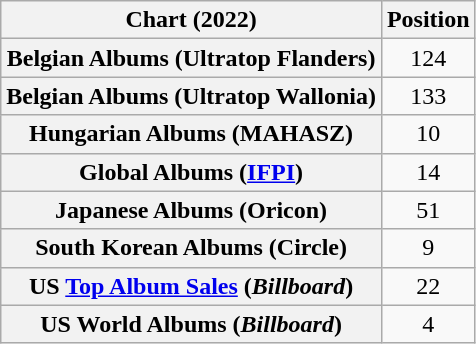<table class="wikitable sortable plainrowheaders" style="text-align:center">
<tr>
<th scope="col">Chart (2022)</th>
<th scope="col">Position</th>
</tr>
<tr>
<th scope="row">Belgian Albums (Ultratop Flanders)</th>
<td>124</td>
</tr>
<tr>
<th scope="row">Belgian Albums (Ultratop Wallonia)</th>
<td>133</td>
</tr>
<tr>
<th scope="row">Hungarian Albums (MAHASZ)</th>
<td>10</td>
</tr>
<tr>
<th scope="row">Global Albums (<a href='#'>IFPI</a>)</th>
<td>14</td>
</tr>
<tr>
<th scope="row">Japanese Albums (Oricon)</th>
<td>51</td>
</tr>
<tr>
<th scope="row">South Korean Albums (Circle)</th>
<td>9</td>
</tr>
<tr>
<th scope="row">US <a href='#'>Top Album Sales</a> (<em>Billboard</em>)</th>
<td>22</td>
</tr>
<tr>
<th scope="row">US World Albums (<em>Billboard</em>)</th>
<td>4</td>
</tr>
</table>
